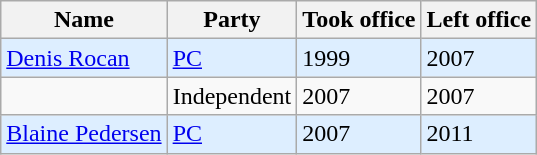<table class="wikitable">
<tr>
<th>Name</th>
<th>Party</th>
<th>Took office</th>
<th>Left office</th>
</tr>
<tr bgcolor=#DDEEFF>
<td><a href='#'>Denis Rocan</a></td>
<td><a href='#'>PC</a></td>
<td>1999</td>
<td>2007</td>
</tr>
<tr>
<td></td>
<td>Independent</td>
<td>2007</td>
<td>2007</td>
</tr>
<tr bgcolor=#DDEEFF>
<td><a href='#'>Blaine Pedersen</a></td>
<td><a href='#'>PC</a></td>
<td>2007</td>
<td>2011</td>
</tr>
</table>
